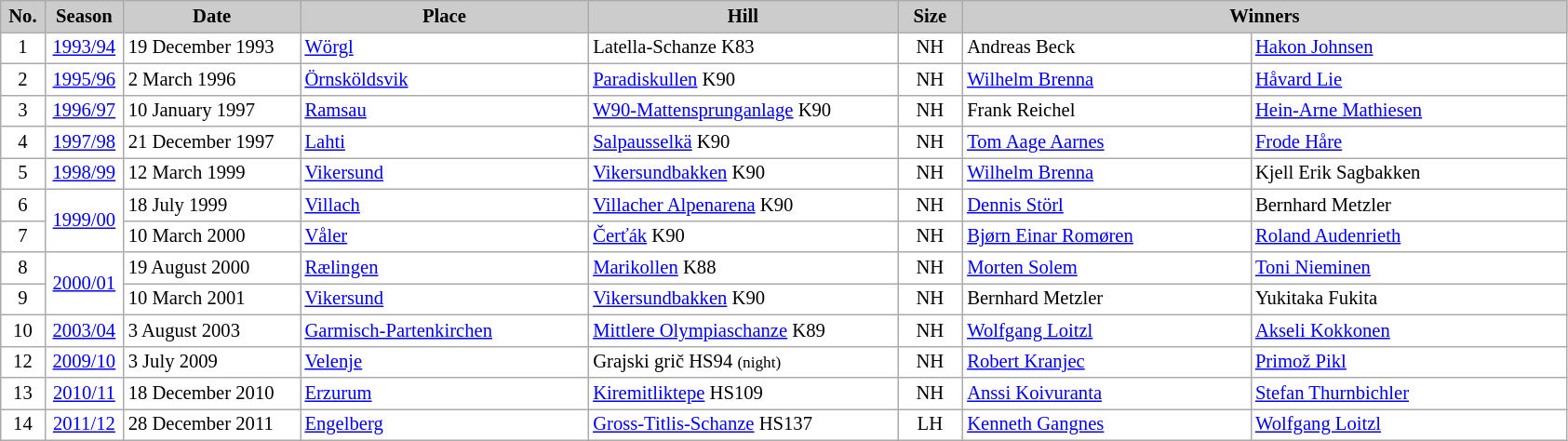<table class="wikitable plainrowheaders" style="background:#fff; font-size:86%; line-height:16px; border:grey solid 1px; border-collapse:collapse;">
<tr style="background:#ccc; text-align:center;">
<th style="background:#ccc;" width="25">No.</th>
<th style="background:#ccc;" width="50">Season</th>
<th style="background:#ccc;" width="120">Date</th>
<th style="background:#ccc;" width="200">Place</th>
<th style="background:#ccc;" width="215">Hill</th>
<th style="background:#ccc;" width="40">Size</th>
<th style="background:#ccc;" colspan=2 width="400">Winners</th>
</tr>
<tr>
<td align=center>1</td>
<td align=center><a href='#'>1993/94</a></td>
<td>19 December 1993</td>
<td> <a href='#'>Wörgl</a></td>
<td>Latella-Schanze K83</td>
<td align=center>NH</td>
<td width=200> Andreas Beck</td>
<td width=220> <a href='#'>Hakon Johnsen</a></td>
</tr>
<tr>
<td align=center>2</td>
<td align=center><a href='#'>1995/96</a></td>
<td>2 March 1996</td>
<td> <a href='#'>Örnsköldsvik</a></td>
<td><a href='#'>Paradiskullen</a> K90</td>
<td align=center>NH</td>
<td> <a href='#'>Wilhelm Brenna</a></td>
<td> <a href='#'>Håvard Lie</a></td>
</tr>
<tr>
<td align=center>3</td>
<td align=center><a href='#'>1996/97</a></td>
<td>10 January 1997</td>
<td> <a href='#'>Ramsau</a></td>
<td><a href='#'>W90-Mattensprunganlage</a> K90</td>
<td align=center>NH</td>
<td> Frank Reichel</td>
<td> <a href='#'>Hein-Arne Mathiesen</a></td>
</tr>
<tr>
<td align=center>4</td>
<td align=center><a href='#'>1997/98</a></td>
<td>21 December 1997</td>
<td> <a href='#'>Lahti</a></td>
<td><a href='#'>Salpausselkä</a> K90</td>
<td align=center>NH</td>
<td> <a href='#'>Tom Aage Aarnes</a></td>
<td> <a href='#'>Frode Håre</a></td>
</tr>
<tr>
<td align=center>5</td>
<td align=center><a href='#'>1998/99</a></td>
<td>12 March 1999</td>
<td> <a href='#'>Vikersund</a></td>
<td><a href='#'>Vikersundbakken</a> K90</td>
<td align=center>NH</td>
<td> <a href='#'>Wilhelm Brenna</a></td>
<td> Kjell Erik Sagbakken</td>
</tr>
<tr>
<td align=center>6</td>
<td align=center rowspan=2><a href='#'>1999/00</a></td>
<td>18 July 1999</td>
<td> <a href='#'>Villach</a></td>
<td><a href='#'>Villacher Alpenarena</a> K90</td>
<td align=center>NH</td>
<td> <a href='#'>Dennis Störl</a></td>
<td> Bernhard Metzler</td>
</tr>
<tr>
<td align=center>7</td>
<td>10 March 2000</td>
<td> <a href='#'>Våler</a></td>
<td><a href='#'>Čerťák</a> K90</td>
<td align=center>NH</td>
<td> <a href='#'>Bjørn Einar Romøren</a></td>
<td> <a href='#'>Roland Audenrieth</a></td>
</tr>
<tr>
<td align=center>8</td>
<td align=center rowspan=2><a href='#'>2000/01</a></td>
<td>19 August 2000</td>
<td> <a href='#'>Rælingen</a></td>
<td><a href='#'>Marikollen</a> K88</td>
<td align=center>NH</td>
<td> <a href='#'>Morten Solem</a></td>
<td> <a href='#'>Toni Nieminen</a></td>
</tr>
<tr>
<td align=center>9</td>
<td>10 March 2001</td>
<td> <a href='#'>Vikersund</a></td>
<td><a href='#'>Vikersundbakken</a> K90</td>
<td align=center>NH</td>
<td> Bernhard Metzler</td>
<td> Yukitaka Fukita</td>
</tr>
<tr>
<td align=center>10</td>
<td align=center><a href='#'>2003/04</a></td>
<td>3 August 2003</td>
<td> <a href='#'>Garmisch-Partenkirchen</a></td>
<td><a href='#'>Mittlere Olympiaschanze</a> K89</td>
<td align=center>NH</td>
<td> <a href='#'>Wolfgang Loitzl</a></td>
<td> <a href='#'>Akseli Kokkonen</a></td>
</tr>
<tr>
<td align=center>12</td>
<td align=center><a href='#'>2009/10</a></td>
<td>3 July 2009</td>
<td> <a href='#'>Velenje</a></td>
<td>Grajski grič HS94 <small>(night)</small></td>
<td align=center>NH</td>
<td> <a href='#'>Robert Kranjec</a></td>
<td> <a href='#'>Primož Pikl</a></td>
</tr>
<tr>
<td align=center>13</td>
<td align=center><a href='#'>2010/11</a></td>
<td>18 December 2010</td>
<td> <a href='#'>Erzurum</a></td>
<td><a href='#'>Kiremitliktepe</a> HS109</td>
<td align=center>NH</td>
<td> <a href='#'>Anssi Koivuranta</a></td>
<td> <a href='#'>Stefan Thurnbichler</a></td>
</tr>
<tr>
<td align=center>14</td>
<td align=center><a href='#'>2011/12</a></td>
<td>28 December 2011</td>
<td> <a href='#'>Engelberg</a></td>
<td><a href='#'>Gross-Titlis-Schanze</a> HS137</td>
<td align=center>LH</td>
<td> <a href='#'>Kenneth Gangnes</a></td>
<td> <a href='#'>Wolfgang Loitzl</a></td>
</tr>
</table>
